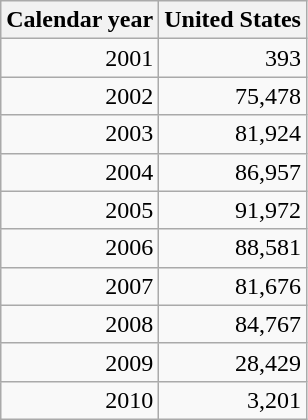<table class="wikitable" style="text-align:right;">
<tr>
<th>Calendar year</th>
<th>United States</th>
</tr>
<tr>
<td>2001</td>
<td>393</td>
</tr>
<tr>
<td>2002</td>
<td>75,478</td>
</tr>
<tr>
<td>2003</td>
<td>81,924</td>
</tr>
<tr>
<td>2004</td>
<td>86,957</td>
</tr>
<tr>
<td>2005</td>
<td>91,972</td>
</tr>
<tr>
<td>2006</td>
<td>88,581</td>
</tr>
<tr>
<td>2007</td>
<td>81,676</td>
</tr>
<tr>
<td>2008</td>
<td>84,767</td>
</tr>
<tr>
<td>2009</td>
<td>28,429</td>
</tr>
<tr>
<td>2010</td>
<td>3,201</td>
</tr>
</table>
